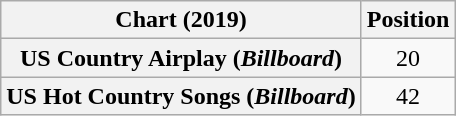<table class="wikitable sortable plainrowheaders" style="text-align:center">
<tr>
<th>Chart (2019)</th>
<th>Position</th>
</tr>
<tr>
<th scope="row">US Country Airplay (<em>Billboard</em>)</th>
<td>20</td>
</tr>
<tr>
<th scope="row">US Hot Country Songs (<em>Billboard</em>)</th>
<td>42</td>
</tr>
</table>
